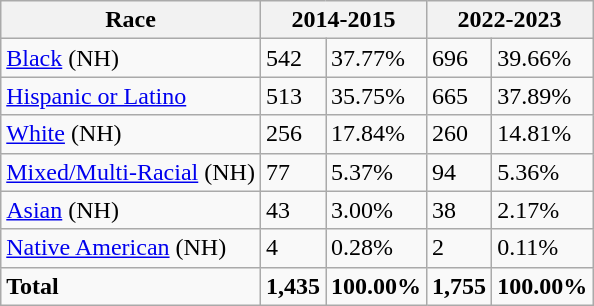<table class="wikitable">
<tr>
<th>Race</th>
<th colspan="2">2014-2015</th>
<th colspan="2">2022-2023</th>
</tr>
<tr>
<td><a href='#'>Black</a> (NH)</td>
<td>542</td>
<td>37.77%</td>
<td>696</td>
<td>39.66%</td>
</tr>
<tr>
<td><a href='#'>Hispanic or Latino</a></td>
<td>513</td>
<td>35.75%</td>
<td>665</td>
<td>37.89%</td>
</tr>
<tr>
<td><a href='#'>White</a> (NH)</td>
<td>256</td>
<td>17.84%</td>
<td>260</td>
<td>14.81%</td>
</tr>
<tr>
<td><a href='#'>Mixed/Multi-Racial</a> (NH)</td>
<td>77</td>
<td>5.37%</td>
<td>94</td>
<td>5.36%</td>
</tr>
<tr>
<td><a href='#'>Asian</a> (NH)</td>
<td>43</td>
<td>3.00%</td>
<td>38</td>
<td>2.17%</td>
</tr>
<tr>
<td><a href='#'>Native American</a> (NH)</td>
<td>4</td>
<td>0.28%</td>
<td>2</td>
<td>0.11%</td>
</tr>
<tr>
<td><strong>Total</strong></td>
<td><strong>1,435</strong></td>
<td><strong>100.00%</strong></td>
<td><strong>1,755</strong></td>
<td><strong>100.00%</strong></td>
</tr>
</table>
